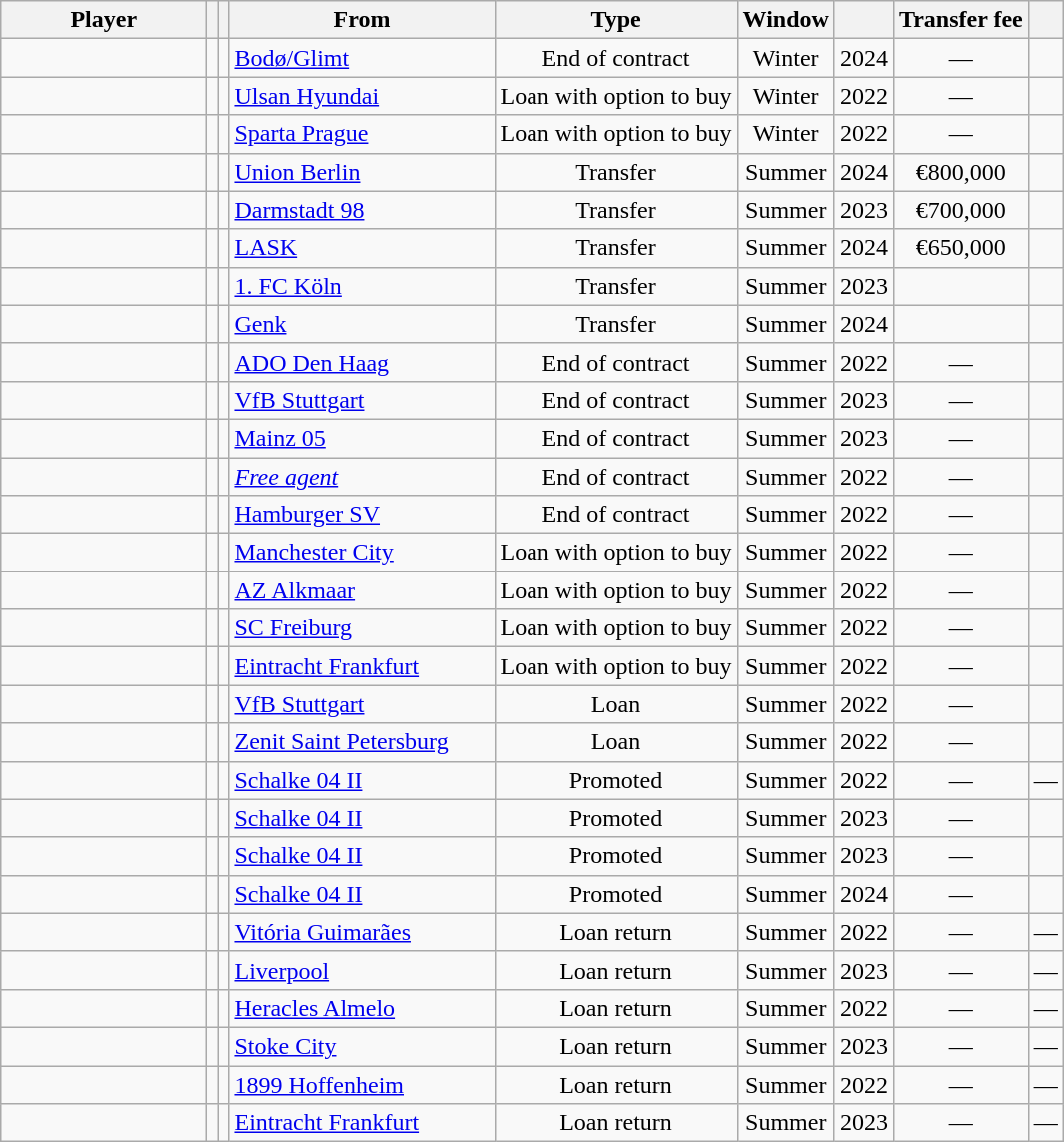<table class="wikitable sortable nowrap" style="text-align:center;">
<tr>
<th width="130">Player</th>
<th></th>
<th></th>
<th width=170>From</th>
<th>Type</th>
<th>Window</th>
<th></th>
<th data-sort-type=currency>Transfer fee</th>
<th class="unsortable"></th>
</tr>
<tr>
<td align="left"></td>
<td></td>
<td></td>
<td align="left"> <a href='#'>Bodø/Glimt</a></td>
<td>End of contract</td>
<td>Winter</td>
<td>2024</td>
<td>—</td>
<td></td>
</tr>
<tr>
<td align="left"></td>
<td></td>
<td></td>
<td align="left"> <a href='#'>Ulsan Hyundai</a></td>
<td>Loan with option to buy</td>
<td>Winter</td>
<td>2022</td>
<td>—</td>
<td></td>
</tr>
<tr>
<td align="left"></td>
<td></td>
<td></td>
<td align="left"> <a href='#'>Sparta Prague</a></td>
<td>Loan with option to buy</td>
<td>Winter</td>
<td>2022</td>
<td>—</td>
<td></td>
</tr>
<tr>
<td align="left"></td>
<td></td>
<td></td>
<td align="left"> <a href='#'>Union Berlin</a></td>
<td>Transfer</td>
<td>Summer</td>
<td>2024</td>
<td>€800,000</td>
<td></td>
</tr>
<tr>
<td align="left"></td>
<td></td>
<td></td>
<td align="left"> <a href='#'>Darmstadt 98</a></td>
<td>Transfer</td>
<td>Summer</td>
<td>2023</td>
<td>€700,000</td>
<td></td>
</tr>
<tr>
<td align="left"></td>
<td></td>
<td></td>
<td align="left"> <a href='#'>LASK</a></td>
<td>Transfer</td>
<td>Summer</td>
<td>2024</td>
<td>€650,000</td>
<td></td>
</tr>
<tr>
<td align="left"></td>
<td></td>
<td></td>
<td align="left"> <a href='#'>1. FC Köln</a></td>
<td>Transfer</td>
<td>Summer</td>
<td>2023</td>
<td></td>
<td></td>
</tr>
<tr>
<td align="left"></td>
<td></td>
<td></td>
<td align="left"> <a href='#'>Genk</a></td>
<td>Transfer</td>
<td>Summer</td>
<td>2024</td>
<td></td>
<td></td>
</tr>
<tr>
<td align="left"></td>
<td></td>
<td></td>
<td align="left"> <a href='#'>ADO Den Haag</a></td>
<td>End of contract</td>
<td>Summer</td>
<td>2022</td>
<td>—</td>
<td></td>
</tr>
<tr>
<td align="left"></td>
<td></td>
<td></td>
<td align="left"> <a href='#'>VfB Stuttgart</a></td>
<td>End of contract</td>
<td>Summer</td>
<td>2023</td>
<td>—</td>
<td></td>
</tr>
<tr>
<td align="left"></td>
<td></td>
<td></td>
<td align="left"> <a href='#'>Mainz 05</a></td>
<td>End of contract</td>
<td>Summer</td>
<td>2023</td>
<td>—</td>
<td></td>
</tr>
<tr>
<td align="left"></td>
<td></td>
<td></td>
<td align="left"><em><a href='#'>Free agent</a></em></td>
<td>End of contract</td>
<td>Summer</td>
<td>2022</td>
<td>—</td>
<td></td>
</tr>
<tr>
<td align="left"></td>
<td></td>
<td></td>
<td align="left"> <a href='#'>Hamburger SV</a></td>
<td>End of contract</td>
<td>Summer</td>
<td>2022</td>
<td>—</td>
<td></td>
</tr>
<tr>
<td align="left"></td>
<td></td>
<td></td>
<td align="left"> <a href='#'>Manchester City</a></td>
<td>Loan with option to buy</td>
<td>Summer</td>
<td>2022</td>
<td>—</td>
<td></td>
</tr>
<tr>
<td align="left"></td>
<td></td>
<td></td>
<td align="left"> <a href='#'>AZ Alkmaar</a></td>
<td>Loan with option to buy</td>
<td>Summer</td>
<td>2022</td>
<td>—</td>
<td></td>
</tr>
<tr>
<td align="left"></td>
<td></td>
<td></td>
<td align="left"> <a href='#'>SC Freiburg</a></td>
<td>Loan with option to buy</td>
<td>Summer</td>
<td>2022</td>
<td>—</td>
<td></td>
</tr>
<tr>
<td align="left"></td>
<td></td>
<td></td>
<td align="left"> <a href='#'>Eintracht Frankfurt</a></td>
<td>Loan with option to buy</td>
<td>Summer</td>
<td>2022</td>
<td>—</td>
<td></td>
</tr>
<tr>
<td align="left"></td>
<td></td>
<td></td>
<td align="left"> <a href='#'>VfB Stuttgart</a></td>
<td>Loan</td>
<td>Summer</td>
<td>2022</td>
<td>—</td>
<td></td>
</tr>
<tr>
<td align="left"></td>
<td></td>
<td></td>
<td align="left"> <a href='#'>Zenit Saint Petersburg</a></td>
<td>Loan</td>
<td>Summer</td>
<td>2022</td>
<td>—</td>
<td></td>
</tr>
<tr>
<td align="left"></td>
<td></td>
<td></td>
<td align="left"> <a href='#'>Schalke 04 II</a></td>
<td>Promoted</td>
<td>Summer</td>
<td>2022</td>
<td>—</td>
<td>—</td>
</tr>
<tr>
<td align="left"></td>
<td></td>
<td></td>
<td align="left"> <a href='#'>Schalke 04 II</a></td>
<td>Promoted</td>
<td>Summer</td>
<td>2023</td>
<td>—</td>
<td></td>
</tr>
<tr>
<td align="left"></td>
<td></td>
<td></td>
<td align="left"> <a href='#'>Schalke 04 II</a></td>
<td>Promoted</td>
<td>Summer</td>
<td>2023</td>
<td>—</td>
<td></td>
</tr>
<tr>
<td align="left"></td>
<td></td>
<td></td>
<td align="left"> <a href='#'>Schalke 04 II</a></td>
<td>Promoted</td>
<td>Summer</td>
<td>2024</td>
<td>—</td>
<td></td>
</tr>
<tr>
<td align="left"></td>
<td></td>
<td></td>
<td align="left"> <a href='#'>Vitória Guimarães</a></td>
<td>Loan return</td>
<td>Summer</td>
<td>2022</td>
<td>—</td>
<td>—</td>
</tr>
<tr>
<td align="left"></td>
<td></td>
<td></td>
<td align="left"> <a href='#'>Liverpool</a></td>
<td>Loan return</td>
<td>Summer</td>
<td>2023</td>
<td>—</td>
<td>—</td>
</tr>
<tr>
<td align="left"></td>
<td></td>
<td></td>
<td align="left"> <a href='#'>Heracles Almelo</a></td>
<td>Loan return</td>
<td>Summer</td>
<td>2022</td>
<td>—</td>
<td>—</td>
</tr>
<tr>
<td align="left"></td>
<td></td>
<td></td>
<td align="left"> <a href='#'>Stoke City</a></td>
<td>Loan return</td>
<td>Summer</td>
<td>2023</td>
<td>—</td>
<td>—</td>
</tr>
<tr>
<td align="left"></td>
<td></td>
<td></td>
<td align="left"> <a href='#'>1899 Hoffenheim</a></td>
<td>Loan return</td>
<td>Summer</td>
<td>2022</td>
<td>—</td>
<td>—</td>
</tr>
<tr>
<td align="left"></td>
<td></td>
<td></td>
<td align="left"> <a href='#'>Eintracht Frankfurt</a></td>
<td>Loan return</td>
<td>Summer</td>
<td>2023</td>
<td>—</td>
<td>—</td>
</tr>
</table>
